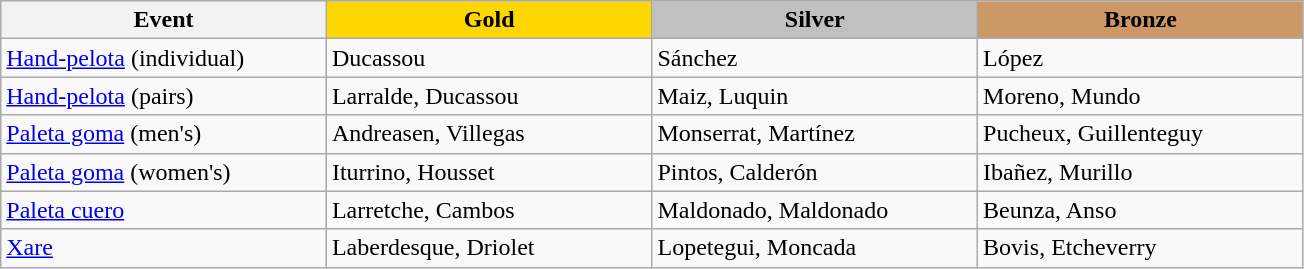<table class="wikitable" style="max-width: 23cm; width: 100%">
<tr>
<th scope="col">Event</th>
<th scope="col" style="background-color:gold; width:25%">Gold</th>
<th scope="col" style="background-color:silver; width:25%; width:25%">Silver</th>
<th scope="col" style="background-color:#cc9966; width:25%">Bronze</th>
</tr>
<tr>
<td><a href='#'>Hand-pelota</a> (individual)</td>
<td> Ducassou</td>
<td> Sánchez</td>
<td> López</td>
</tr>
<tr>
<td><a href='#'>Hand-pelota</a> (pairs)</td>
<td> Larralde, Ducassou</td>
<td> Maiz, Luquin</td>
<td> Moreno, Mundo</td>
</tr>
<tr>
<td><a href='#'>Paleta goma</a> (men's)</td>
<td> Andreasen, Villegas</td>
<td> Monserrat, Martínez</td>
<td> Pucheux, Guillenteguy</td>
</tr>
<tr>
<td><a href='#'>Paleta goma</a> (women's)</td>
<td> Iturrino, Housset</td>
<td> Pintos, Calderón</td>
<td> Ibañez, Murillo</td>
</tr>
<tr>
<td><a href='#'>Paleta cuero</a></td>
<td> Larretche, Cambos</td>
<td> Maldonado, Maldonado</td>
<td> Beunza, Anso</td>
</tr>
<tr>
<td><a href='#'>Xare</a></td>
<td> Laberdesque, Driolet</td>
<td> Lopetegui, Moncada</td>
<td> Bovis, Etcheverry</td>
</tr>
</table>
